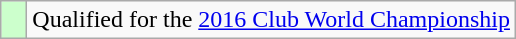<table class="wikitable" style="text-align: left;">
<tr>
<td width=10px bgcolor=#ccffcc></td>
<td>Qualified for the <a href='#'>2016 Club World Championship</a></td>
</tr>
</table>
